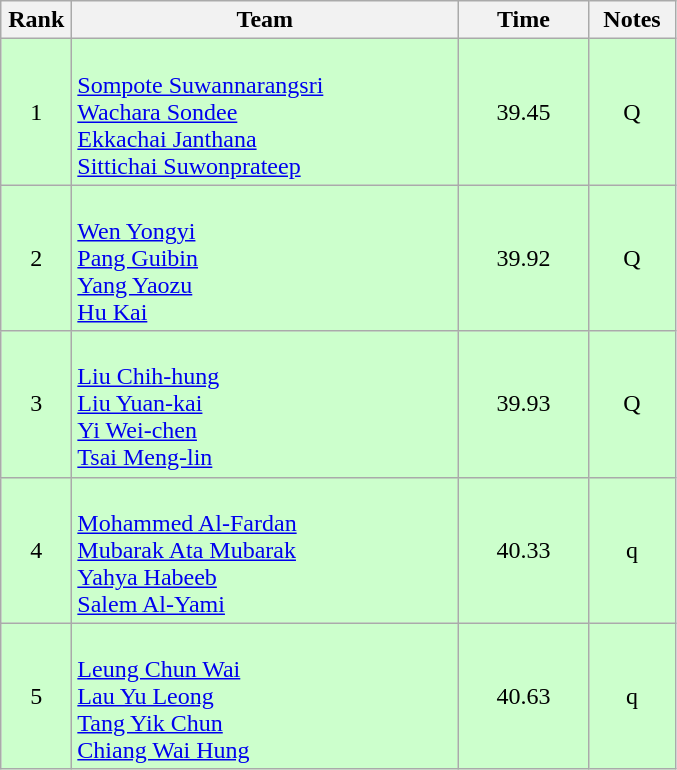<table class="wikitable" style="text-align:center">
<tr>
<th width=40>Rank</th>
<th width=250>Team</th>
<th width=80>Time</th>
<th width=50>Notes</th>
</tr>
<tr bgcolor="ccffcc">
<td>1</td>
<td align=left><br><a href='#'>Sompote Suwannarangsri</a><br><a href='#'>Wachara Sondee</a><br><a href='#'>Ekkachai Janthana</a><br><a href='#'>Sittichai Suwonprateep</a></td>
<td>39.45</td>
<td>Q</td>
</tr>
<tr bgcolor="ccffcc">
<td>2</td>
<td align=left><br><a href='#'>Wen Yongyi</a><br><a href='#'>Pang Guibin</a><br><a href='#'>Yang Yaozu</a><br><a href='#'>Hu Kai</a></td>
<td>39.92</td>
<td>Q</td>
</tr>
<tr bgcolor="ccffcc">
<td>3</td>
<td align=left><br><a href='#'>Liu Chih-hung</a><br><a href='#'>Liu Yuan-kai</a><br><a href='#'>Yi Wei-chen</a><br><a href='#'>Tsai Meng-lin</a></td>
<td>39.93</td>
<td>Q</td>
</tr>
<tr bgcolor="ccffcc">
<td>4</td>
<td align=left><br><a href='#'>Mohammed Al-Fardan</a><br><a href='#'>Mubarak Ata Mubarak</a><br><a href='#'>Yahya Habeeb</a><br><a href='#'>Salem Al-Yami</a></td>
<td>40.33</td>
<td>q</td>
</tr>
<tr bgcolor="ccffcc">
<td>5</td>
<td align=left><br><a href='#'>Leung Chun Wai</a><br><a href='#'>Lau Yu Leong</a><br><a href='#'>Tang Yik Chun</a><br><a href='#'>Chiang Wai Hung</a></td>
<td>40.63</td>
<td>q</td>
</tr>
</table>
